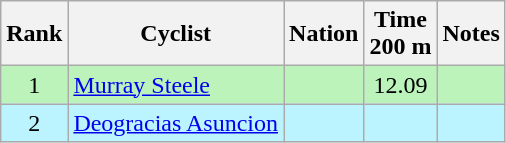<table class="wikitable sortable" style="text-align:center">
<tr>
<th>Rank</th>
<th>Cyclist</th>
<th>Nation</th>
<th>Time<br>200 m</th>
<th>Notes</th>
</tr>
<tr bgcolor=bbf3bb>
<td>1</td>
<td align=left><a href='#'>Murray Steele</a></td>
<td align=left></td>
<td>12.09</td>
<td></td>
</tr>
<tr bgcolor=bbf3ff>
<td>2</td>
<td align=left><a href='#'>Deogracias Asuncion</a></td>
<td align=left></td>
<td></td>
<td></td>
</tr>
</table>
